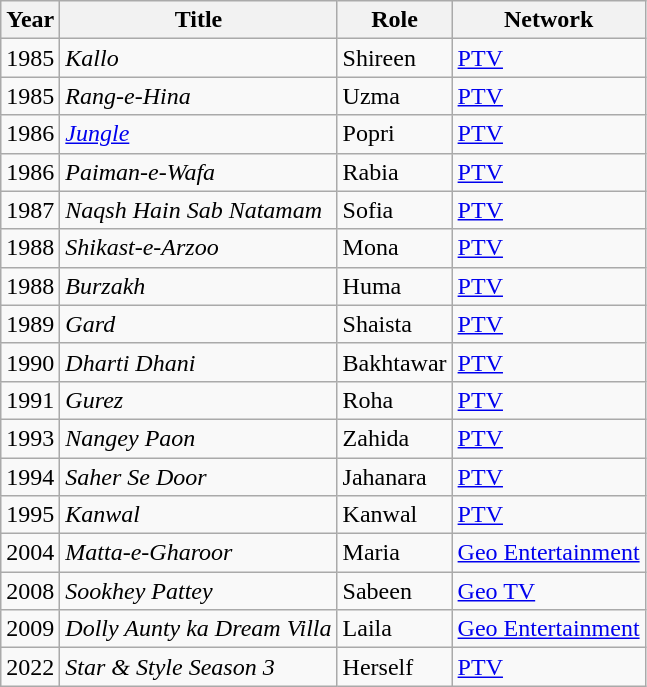<table class="wikitable sortable plainrowheaders">
<tr style="text-align:center;">
<th scope="col">Year</th>
<th scope="col">Title</th>
<th scope="col">Role</th>
<th scope="col">Network</th>
</tr>
<tr>
<td>1985</td>
<td><em>Kallo</em></td>
<td>Shireen</td>
<td><a href='#'>PTV</a></td>
</tr>
<tr>
<td>1985</td>
<td><em>Rang-e-Hina</em></td>
<td>Uzma</td>
<td><a href='#'>PTV</a></td>
</tr>
<tr>
<td>1986</td>
<td><em><a href='#'>Jungle</a></em></td>
<td>Popri</td>
<td><a href='#'>PTV</a></td>
</tr>
<tr>
<td>1986</td>
<td><em>Paiman-e-Wafa</em></td>
<td>Rabia</td>
<td><a href='#'>PTV</a></td>
</tr>
<tr>
<td>1987</td>
<td><em>Naqsh Hain Sab Natamam</em></td>
<td>Sofia</td>
<td><a href='#'>PTV</a></td>
</tr>
<tr>
<td>1988</td>
<td><em>Shikast-e-Arzoo</em></td>
<td>Mona</td>
<td><a href='#'>PTV</a></td>
</tr>
<tr>
<td>1988</td>
<td><em>Burzakh</em></td>
<td>Huma</td>
<td><a href='#'>PTV</a></td>
</tr>
<tr>
<td>1989</td>
<td><em>Gard</em></td>
<td>Shaista</td>
<td><a href='#'>PTV</a></td>
</tr>
<tr>
<td>1990</td>
<td><em>Dharti Dhani</em></td>
<td>Bakhtawar</td>
<td><a href='#'>PTV</a></td>
</tr>
<tr>
<td>1991</td>
<td><em>Gurez</em></td>
<td>Roha</td>
<td><a href='#'>PTV</a></td>
</tr>
<tr>
<td>1993</td>
<td><em>Nangey Paon</em></td>
<td>Zahida</td>
<td><a href='#'>PTV</a></td>
</tr>
<tr>
<td>1994</td>
<td><em>Saher Se Door</em></td>
<td>Jahanara</td>
<td><a href='#'>PTV</a></td>
</tr>
<tr>
<td>1995</td>
<td><em>Kanwal</em></td>
<td>Kanwal</td>
<td><a href='#'>PTV</a></td>
</tr>
<tr>
<td>2004</td>
<td><em>Matta-e-Gharoor</em></td>
<td>Maria</td>
<td><a href='#'>Geo Entertainment</a></td>
</tr>
<tr>
<td>2008</td>
<td><em>Sookhey Pattey</em></td>
<td>Sabeen</td>
<td><a href='#'>Geo TV</a></td>
</tr>
<tr>
<td>2009</td>
<td><em>Dolly Aunty ka Dream Villa</em></td>
<td>Laila</td>
<td><a href='#'>Geo Entertainment</a></td>
</tr>
<tr>
<td>2022</td>
<td><em>Star & Style Season 3</em></td>
<td>Herself</td>
<td><a href='#'>PTV</a></td>
</tr>
</table>
